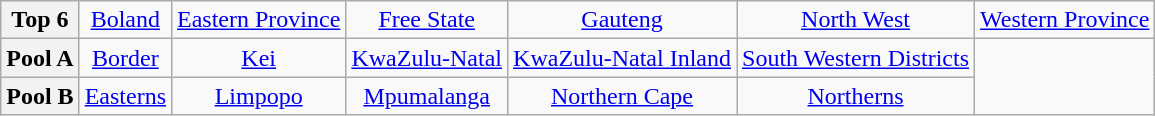<table class="wikitable" style="text-align: center" style="font-size: 95%; border: 1px #aaaaaa solid; border-collapse: collapse; clear:center;">
<tr>
<th>Top 6</th>
<td><a href='#'>Boland</a></td>
<td><a href='#'>Eastern Province</a></td>
<td><a href='#'>Free State</a></td>
<td><a href='#'>Gauteng</a></td>
<td><a href='#'>North West</a></td>
<td><a href='#'>Western Province</a></td>
</tr>
<tr>
<th>Pool A</th>
<td><a href='#'>Border</a></td>
<td><a href='#'>Kei</a></td>
<td><a href='#'>KwaZulu-Natal</a></td>
<td><a href='#'>KwaZulu-Natal Inland</a></td>
<td><a href='#'>South Western Districts</a></td>
</tr>
<tr>
<th>Pool B</th>
<td><a href='#'>Easterns</a></td>
<td><a href='#'>Limpopo</a></td>
<td><a href='#'>Mpumalanga</a></td>
<td><a href='#'>Northern Cape</a></td>
<td><a href='#'>Northerns</a></td>
</tr>
</table>
